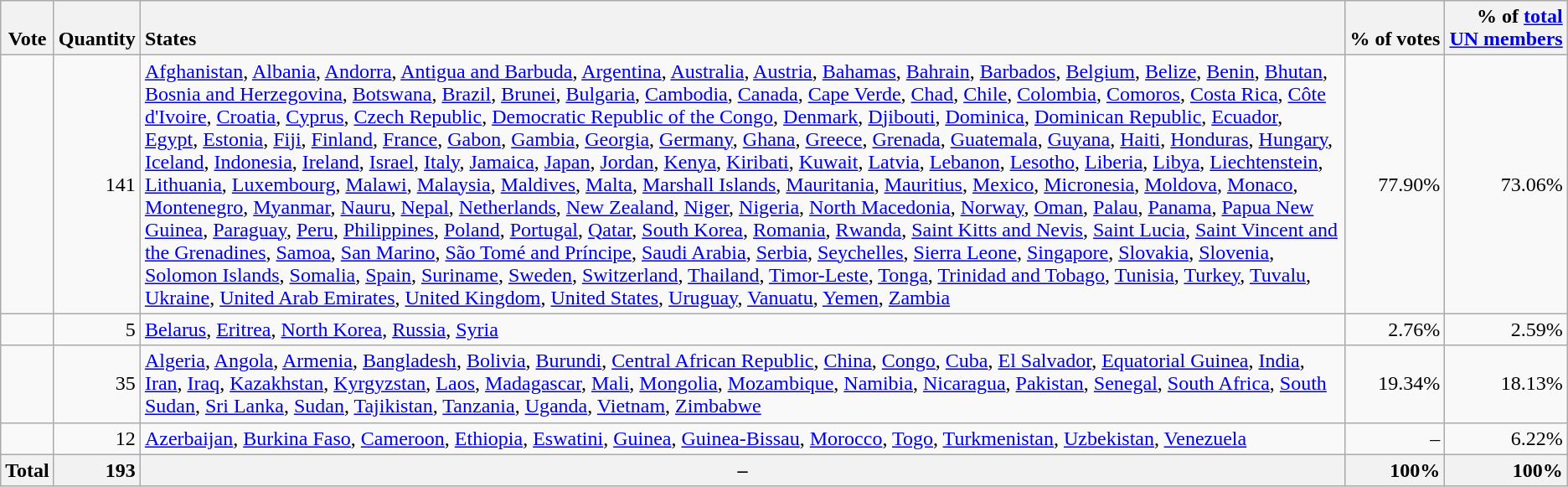<table class="wikitable sortable">
<tr>
<th style="vertical-align: bottom">Vote</th>
<th style="text-align: right; vertical-align: bottom;">Quantity</th>
<th style="text-align: left; vertical-align: bottom">States</th>
<th style="text-align: right; vertical-align: bottom; white-space: nowrap">% of votes</th>
<th style="text-align: right; vertical-align: bottom; white-space: nowrap">% of <a href='#'>total</a><br><a href='#'>UN members</a></th>
</tr>
<tr>
<td></td>
<td style="text-align: right">141</td>
<td><a href='#'>Afghanistan</a>, <a href='#'>Albania</a>, <a href='#'>Andorra</a>, <a href='#'>Antigua and Barbuda</a>, <a href='#'>Argentina</a>, <a href='#'>Australia</a>, <a href='#'>Austria</a>, <a href='#'>Bahamas</a>, <a href='#'>Bahrain</a>, <a href='#'>Barbados</a>, <a href='#'>Belgium</a>, <a href='#'>Belize</a>, <a href='#'>Benin</a>, <a href='#'>Bhutan</a>, <a href='#'>Bosnia and Herzegovina</a>, <a href='#'>Botswana</a>, <a href='#'>Brazil</a>, <a href='#'>Brunei</a>, <a href='#'>Bulgaria</a>, <a href='#'>Cambodia</a>, <a href='#'>Canada</a>, <a href='#'>Cape Verde</a>, <a href='#'>Chad</a>, <a href='#'>Chile</a>, <a href='#'>Colombia</a>, <a href='#'>Comoros</a>, <a href='#'>Costa Rica</a>, <a href='#'>Côte d'Ivoire</a>, <a href='#'>Croatia</a>, <a href='#'>Cyprus</a>, <a href='#'>Czech Republic</a>, <a href='#'>Democratic Republic of the Congo</a>, <a href='#'>Denmark</a>, <a href='#'>Djibouti</a>, <a href='#'>Dominica</a>, <a href='#'>Dominican Republic</a>, <a href='#'>Ecuador</a>, <a href='#'>Egypt</a>, <a href='#'>Estonia</a>, <a href='#'>Fiji</a>, <a href='#'>Finland</a>, <a href='#'>France</a>, <a href='#'>Gabon</a>, <a href='#'>Gambia</a>, <a href='#'>Georgia</a>, <a href='#'>Germany</a>, <a href='#'>Ghana</a>, <a href='#'>Greece</a>, <a href='#'>Grenada</a>, <a href='#'>Guatemala</a>, <a href='#'>Guyana</a>, <a href='#'>Haiti</a>, <a href='#'>Honduras</a>, <a href='#'>Hungary</a>, <a href='#'>Iceland</a>, <a href='#'>Indonesia</a>, <a href='#'>Ireland</a>, <a href='#'>Israel</a>, <a href='#'>Italy</a>, <a href='#'>Jamaica</a>, <a href='#'>Japan</a>, <a href='#'>Jordan</a>, <a href='#'>Kenya</a>, <a href='#'>Kiribati</a>, <a href='#'>Kuwait</a>, <a href='#'>Latvia</a>, <a href='#'>Lebanon</a>, <a href='#'>Lesotho</a>, <a href='#'>Liberia</a>, <a href='#'>Libya</a>, <a href='#'>Liechtenstein</a>, <a href='#'>Lithuania</a>, <a href='#'>Luxembourg</a>, <a href='#'>Malawi</a>, <a href='#'>Malaysia</a>, <a href='#'>Maldives</a>, <a href='#'>Malta</a>, <a href='#'>Marshall Islands</a>, <a href='#'>Mauritania</a>, <a href='#'>Mauritius</a>, <a href='#'>Mexico</a>, <a href='#'>Micronesia</a>, <a href='#'>Moldova</a>, <a href='#'>Monaco</a>, <a href='#'>Montenegro</a>, <a href='#'>Myanmar</a>, <a href='#'>Nauru</a>, <a href='#'>Nepal</a>, <a href='#'>Netherlands</a>, <a href='#'>New Zealand</a>, <a href='#'>Niger</a>, <a href='#'>Nigeria</a>, <a href='#'>North Macedonia</a>, <a href='#'>Norway</a>, <a href='#'>Oman</a>, <a href='#'>Palau</a>, <a href='#'>Panama</a>, <a href='#'>Papua New Guinea</a>, <a href='#'>Paraguay</a>, <a href='#'>Peru</a>, <a href='#'>Philippines</a>, <a href='#'>Poland</a>, <a href='#'>Portugal</a>, <a href='#'>Qatar</a>, <a href='#'>South Korea</a>, <a href='#'>Romania</a>, <a href='#'>Rwanda</a>, <a href='#'>Saint Kitts and Nevis</a>, <a href='#'>Saint Lucia</a>, <a href='#'>Saint Vincent and the Grenadines</a>, <a href='#'>Samoa</a>, <a href='#'>San Marino</a>, <a href='#'>São Tomé and Príncipe</a>, <a href='#'>Saudi Arabia</a>, <a href='#'>Serbia</a>, <a href='#'>Seychelles</a>, <a href='#'>Sierra Leone</a>, <a href='#'>Singapore</a>, <a href='#'>Slovakia</a>, <a href='#'>Slovenia</a>, <a href='#'>Solomon Islands</a>, <a href='#'>Somalia</a>, <a href='#'>Spain</a>, <a href='#'>Suriname</a>, <a href='#'>Sweden</a>, <a href='#'>Switzerland</a>, <a href='#'>Thailand</a>, <a href='#'>Timor-Leste</a>, <a href='#'>Tonga</a>, <a href='#'>Trinidad and Tobago</a>, <a href='#'>Tunisia</a>, <a href='#'>Turkey</a>, <a href='#'>Tuvalu</a>, <a href='#'>Ukraine</a>, <a href='#'>United Arab Emirates</a>, <a href='#'>United Kingdom</a>, <a href='#'>United States</a>, <a href='#'>Uruguay</a>, <a href='#'>Vanuatu</a>, <a href='#'>Yemen</a>, <a href='#'>Zambia</a></td>
<td style="text-align: right">77.90%</td>
<td style="text-align: right">73.06%</td>
</tr>
<tr>
<td></td>
<td style="text-align: right">5</td>
<td><a href='#'>Belarus</a>, <a href='#'>Eritrea</a>, <a href='#'>North Korea</a>, <a href='#'>Russia</a>, <a href='#'>Syria</a></td>
<td style="text-align: right">2.76%</td>
<td style="text-align: right">2.59%</td>
</tr>
<tr>
<td></td>
<td style="text-align: right">35</td>
<td><a href='#'>Algeria</a>, <a href='#'>Angola</a>, <a href='#'>Armenia</a>, <a href='#'>Bangladesh</a>, <a href='#'>Bolivia</a>, <a href='#'>Burundi</a>, <a href='#'>Central African Republic</a>, <a href='#'>China</a>, <a href='#'>Congo</a>, <a href='#'>Cuba</a>, <a href='#'>El Salvador</a>, <a href='#'>Equatorial Guinea</a>, <a href='#'>India</a>, <a href='#'>Iran</a>, <a href='#'>Iraq</a>, <a href='#'>Kazakhstan</a>, <a href='#'>Kyrgyzstan</a>, <a href='#'>Laos</a>, <a href='#'>Madagascar</a>, <a href='#'>Mali</a>, <a href='#'>Mongolia</a>, <a href='#'>Mozambique</a>, <a href='#'>Namibia</a>, <a href='#'>Nicaragua</a>, <a href='#'>Pakistan</a>, <a href='#'>Senegal</a>, <a href='#'>South Africa</a>, <a href='#'>South Sudan</a>, <a href='#'>Sri Lanka</a>, <a href='#'>Sudan</a>, <a href='#'>Tajikistan</a>, <a href='#'>Tanzania</a>, <a href='#'>Uganda</a>, <a href='#'>Vietnam</a>, <a href='#'>Zimbabwe</a></td>
<td style="text-align: right">19.34%</td>
<td style="text-align: right">18.13%</td>
</tr>
<tr>
<td></td>
<td style="text-align: right">12</td>
<td><a href='#'>Azerbaijan</a>, <a href='#'>Burkina Faso</a>, <a href='#'>Cameroon</a>, <a href='#'>Ethiopia</a>, <a href='#'>Eswatini</a>, <a href='#'>Guinea</a>, <a href='#'>Guinea-Bissau</a>, <a href='#'>Morocco</a>, <a href='#'>Togo</a>, <a href='#'>Turkmenistan</a>, <a href='#'>Uzbekistan</a>, <a href='#'>Venezuela</a></td>
<td style="text-align: right">–</td>
<td style="text-align: right">6.22%</td>
</tr>
<tr>
<th style="text-align: left">Total</th>
<th style="text-align: right">193</th>
<th>–</th>
<th style="text-align: right">100%</th>
<th style="text-align: right">100%</th>
</tr>
</table>
